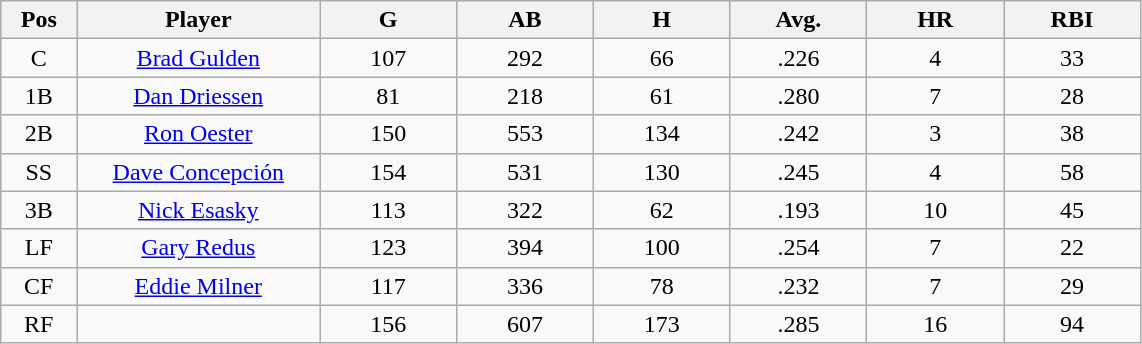<table class="wikitable sortable">
<tr>
<th bgcolor="#DDDDFF" width="5%">Pos</th>
<th bgcolor="#DDDDFF" width="16%">Player</th>
<th bgcolor="#DDDDFF" width="9%">G</th>
<th bgcolor="#DDDDFF" width="9%">AB</th>
<th bgcolor="#DDDDFF" width="9%">H</th>
<th bgcolor="#DDDDFF" width="9%">Avg.</th>
<th bgcolor="#DDDDFF" width="9%">HR</th>
<th bgcolor="#DDDDFF" width="9%">RBI</th>
</tr>
<tr align="center">
<td>C</td>
<td><a href='#'>Brad Gulden</a></td>
<td>107</td>
<td>292</td>
<td>66</td>
<td>.226</td>
<td>4</td>
<td>33</td>
</tr>
<tr align=center>
<td>1B</td>
<td><a href='#'>Dan Driessen</a></td>
<td>81</td>
<td>218</td>
<td>61</td>
<td>.280</td>
<td>7</td>
<td>28</td>
</tr>
<tr align=center>
<td>2B</td>
<td><a href='#'>Ron Oester</a></td>
<td>150</td>
<td>553</td>
<td>134</td>
<td>.242</td>
<td>3</td>
<td>38</td>
</tr>
<tr align=center>
<td>SS</td>
<td><a href='#'>Dave Concepción</a></td>
<td>154</td>
<td>531</td>
<td>130</td>
<td>.245</td>
<td>4</td>
<td>58</td>
</tr>
<tr align=center>
<td>3B</td>
<td><a href='#'>Nick Esasky</a></td>
<td>113</td>
<td>322</td>
<td>62</td>
<td>.193</td>
<td>10</td>
<td>45</td>
</tr>
<tr align=center>
<td>LF</td>
<td><a href='#'>Gary Redus</a></td>
<td>123</td>
<td>394</td>
<td>100</td>
<td>.254</td>
<td>7</td>
<td>22</td>
</tr>
<tr align=center>
<td>CF</td>
<td><a href='#'>Eddie Milner</a></td>
<td>117</td>
<td>336</td>
<td>78</td>
<td>.232</td>
<td>7</td>
<td>29</td>
</tr>
<tr align=center>
<td>RF</td>
<td></td>
<td>156</td>
<td>607</td>
<td>173</td>
<td>.285</td>
<td>16</td>
<td>94</td>
</tr>
</table>
